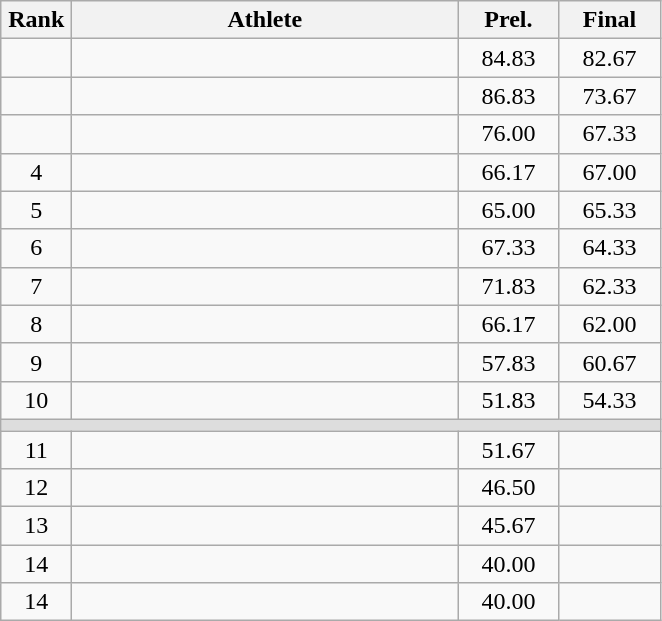<table class=wikitable style="text-align:center">
<tr>
<th width=40>Rank</th>
<th width=250>Athlete</th>
<th width=60>Prel.</th>
<th width=60>Final</th>
</tr>
<tr>
<td></td>
<td align=left></td>
<td>84.83</td>
<td>82.67</td>
</tr>
<tr>
<td></td>
<td align=left></td>
<td>86.83</td>
<td>73.67</td>
</tr>
<tr>
<td></td>
<td align=left></td>
<td>76.00</td>
<td>67.33</td>
</tr>
<tr>
<td>4</td>
<td align=left></td>
<td>66.17</td>
<td>67.00</td>
</tr>
<tr>
<td>5</td>
<td align=left></td>
<td>65.00</td>
<td>65.33</td>
</tr>
<tr>
<td>6</td>
<td align=left></td>
<td>67.33</td>
<td>64.33</td>
</tr>
<tr>
<td>7</td>
<td align=left></td>
<td>71.83</td>
<td>62.33</td>
</tr>
<tr>
<td>8</td>
<td align=left></td>
<td>66.17</td>
<td>62.00</td>
</tr>
<tr>
<td>9</td>
<td align=left></td>
<td>57.83</td>
<td>60.67</td>
</tr>
<tr>
<td>10</td>
<td align=left></td>
<td>51.83</td>
<td>54.33</td>
</tr>
<tr bgcolor=#DDDDDD>
<td colspan=4></td>
</tr>
<tr>
<td>11</td>
<td align=left></td>
<td>51.67</td>
<td></td>
</tr>
<tr>
<td>12</td>
<td align=left></td>
<td>46.50</td>
<td></td>
</tr>
<tr>
<td>13</td>
<td align=left></td>
<td>45.67</td>
<td></td>
</tr>
<tr>
<td>14</td>
<td align=left></td>
<td>40.00</td>
<td></td>
</tr>
<tr>
<td>14</td>
<td align=left></td>
<td>40.00</td>
<td></td>
</tr>
</table>
